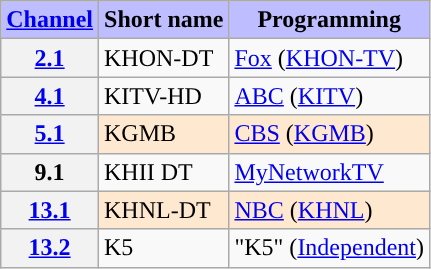<table class="wikitable">
<tr>
<th style="background-color: #bdbdff" scope="col"><a href='#'>Channel</a></th>
<th style="background-color: #bdbdff" scope="col">Short name</th>
<th style="background-color: #bdbdff" scope="col">Programming</th>
</tr>
<tr>
<th scope="row"><a href='#'>2.1</a></th>
<td>KHON-DT</td>
<td><a href='#'>Fox</a> (<a href='#'>KHON-TV</a>)</td>
</tr>
<tr>
<th scope="row"><a href='#'>4.1</a></th>
<td>KITV-HD</td>
<td><a href='#'>ABC</a> (<a href='#'>KITV</a>)</td>
</tr>
<tr>
<th scope="row"><a href='#'>5.1</a></th>
<td style="background-color:#ffe8d0">KGMB</td>
<td style="background-color:#ffe8d0"><a href='#'>CBS</a> (<a href='#'>KGMB</a>) </td>
</tr>
<tr>
<th scope="row">9.1</th>
<td>KHII DT</td>
<td><a href='#'>MyNetworkTV</a></td>
</tr>
<tr>
<th scope="row"><a href='#'>13.1</a></th>
<td style="background-color:#ffe8d0">KHNL-DT</td>
<td style="background-color:#ffe8d0"><a href='#'>NBC</a> (<a href='#'>KHNL</a>) </td>
</tr>
<tr>
<th scope="row"><a href='#'>13.2</a></th>
<td>K5</td>
<td>"K5" (<a href='#'>Independent</a>)</td>
</tr>
</table>
